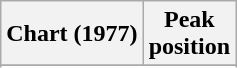<table class="wikitable sortable plainrowheaders">
<tr>
<th scope="col">Chart (1977)</th>
<th scope="col">Peak<br>position</th>
</tr>
<tr>
</tr>
<tr>
</tr>
</table>
